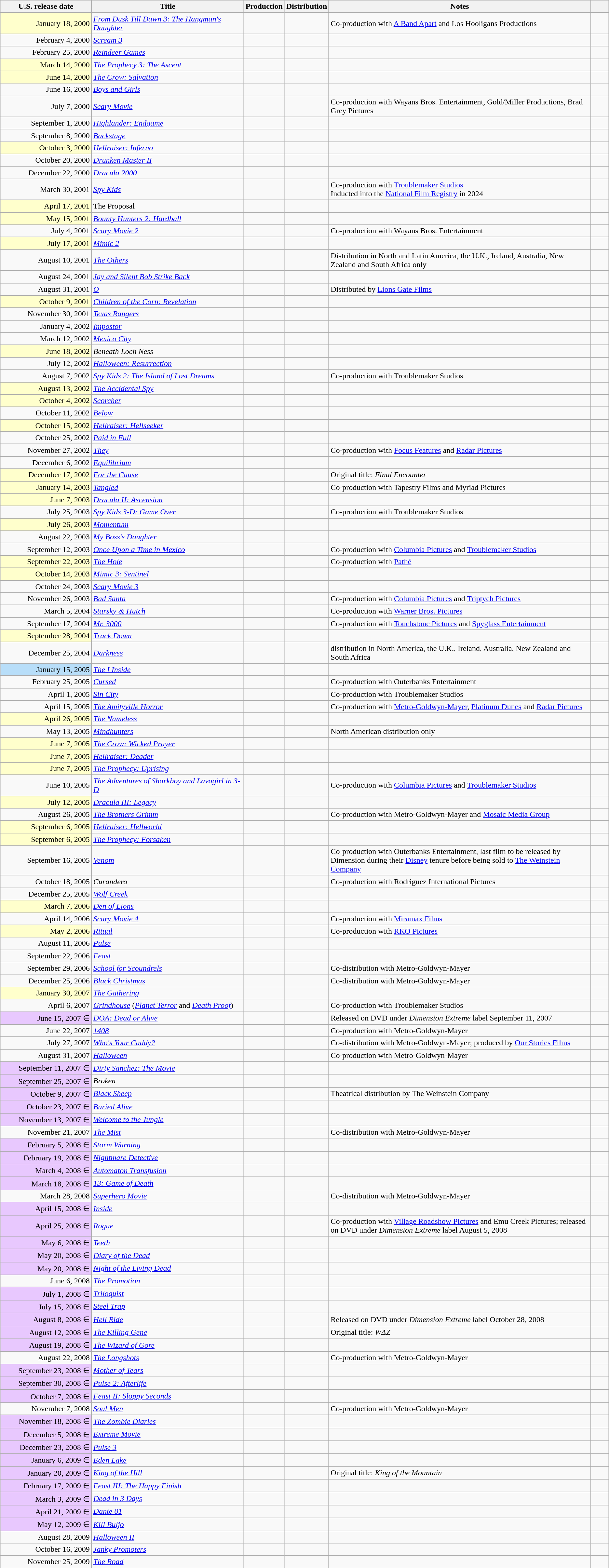<table class="wikitable sortable">
<tr>
<th width=15%>U.S. release date</th>
<th>Title</th>
<th width=4%>Production</th>
<th width=4%>Distribution</th>
<th width=43%>Notes</th>
<th style="width:3%;" class="unsortable"></th>
</tr>
<tr>
<td style="text-align:right;background:#ffc;">January 18, 2000 </td>
<td><em><a href='#'>From Dusk Till Dawn 3: The Hangman's Daughter</a></em></td>
<td></td>
<td></td>
<td>Co-production with <a href='#'>A Band Apart</a> and Los Hooligans Productions</td>
<td style=text-align:center></td>
</tr>
<tr>
<td style="text-align:right;">February 4, 2000</td>
<td><em><a href='#'>Scream 3</a></em></td>
<td></td>
<td></td>
<td></td>
<td style=text-align:center></td>
</tr>
<tr>
<td style="text-align:right;">February 25, 2000</td>
<td><em><a href='#'>Reindeer Games</a></em></td>
<td></td>
<td></td>
<td></td>
<td style=text-align:center></td>
</tr>
<tr>
<td style="text-align:right;background:#ffc;">March 14, 2000 </td>
<td><em><a href='#'>The Prophecy 3: The Ascent</a></em></td>
<td></td>
<td></td>
<td></td>
<td style=text-align:center></td>
</tr>
<tr>
<td style="text-align:right;background:#ffc;">June 14, 2000 </td>
<td><em><a href='#'>The Crow: Salvation</a></em></td>
<td></td>
<td></td>
<td></td>
<td style=text-align:center></td>
</tr>
<tr>
<td style="text-align:right;">June 16, 2000</td>
<td><em><a href='#'>Boys and Girls</a></em></td>
<td></td>
<td></td>
<td></td>
<td style=text-align:center></td>
</tr>
<tr>
<td style="text-align:right;">July 7, 2000</td>
<td><em><a href='#'>Scary Movie</a></em></td>
<td></td>
<td></td>
<td>Co-production with Wayans Bros. Entertainment, Gold/Miller Productions, Brad Grey Pictures</td>
<td style=text-align:center></td>
</tr>
<tr>
<td style="text-align:right;">September 1, 2000</td>
<td><em><a href='#'>Highlander: Endgame</a></em></td>
<td></td>
<td></td>
<td></td>
<td style=text-align:center></td>
</tr>
<tr>
<td style="text-align:right;">September 8, 2000</td>
<td><em><a href='#'>Backstage</a></em></td>
<td></td>
<td></td>
<td></td>
<td style=text-align:center></td>
</tr>
<tr>
<td style="text-align:right;background:#ffc;">October 3, 2000 </td>
<td><em><a href='#'>Hellraiser: Inferno</a></em></td>
<td></td>
<td></td>
<td></td>
<td style=text-align:center></td>
</tr>
<tr>
<td style="text-align:right;">October 20, 2000</td>
<td><em><a href='#'>Drunken Master II</a></em></td>
<td></td>
<td></td>
<td></td>
<td style=text-align:center></td>
</tr>
<tr>
<td style="text-align:right;">December 22, 2000</td>
<td><em><a href='#'>Dracula 2000</a></em></td>
<td></td>
<td></td>
<td></td>
<td style=text-align:center></td>
</tr>
<tr>
<td style="text-align:right;">March 30, 2001</td>
<td><em><a href='#'>Spy Kids</a></em></td>
<td></td>
<td></td>
<td>Co-production with <a href='#'>Troublemaker Studios</a><br>Inducted into the <a href='#'>National Film Registry</a> in 2024</td>
<td style=text-align:center></td>
</tr>
<tr>
<td style="text-align:right;background:#ffc;">April 17, 2001 </td>
<td>The Proposal</td>
<td></td>
<td></td>
<td></td>
<td style=text-align:center></td>
</tr>
<tr>
<td style="text-align:right;background:#ffc;">May 15, 2001 </td>
<td><em><a href='#'>Bounty Hunters 2: Hardball</a></em></td>
<td></td>
<td></td>
<td></td>
<td style=text-align:center></td>
</tr>
<tr>
<td style="text-align:right;">July 4, 2001</td>
<td><em><a href='#'>Scary Movie 2</a></em></td>
<td></td>
<td></td>
<td>Co-production with Wayans Bros. Entertainment</td>
<td style=text-align:center></td>
</tr>
<tr>
<td style="text-align:right;background:#ffc;">July 17, 2001 </td>
<td><em><a href='#'>Mimic 2</a></em></td>
<td></td>
<td></td>
<td></td>
<td style=text-align:center></td>
</tr>
<tr>
<td style="text-align:right;">August 10, 2001</td>
<td><em><a href='#'>The Others</a></em></td>
<td></td>
<td></td>
<td>Distribution in North and Latin America, the U.K., Ireland, Australia, New Zealand and South Africa only</td>
<td style="text-align:center"></td>
</tr>
<tr>
<td style="text-align:right;">August 24, 2001</td>
<td><em><a href='#'>Jay and Silent Bob Strike Back</a></em></td>
<td></td>
<td></td>
<td></td>
<td style=text-align:center></td>
</tr>
<tr>
<td style=text-align:right>August 31, 2001</td>
<td><em><a href='#'>O</a></em></td>
<td></td>
<td></td>
<td>Distributed by <a href='#'>Lions Gate Films</a></td>
<td style=text-align:center></td>
</tr>
<tr>
<td style="text-align:right;background:#ffc;">October 9, 2001 </td>
<td><em><a href='#'>Children of the Corn: Revelation</a></em></td>
<td></td>
<td></td>
<td></td>
<td style=text-align:center></td>
</tr>
<tr>
<td style="text-align:right;">November 30, 2001</td>
<td><em><a href='#'>Texas Rangers</a></em></td>
<td></td>
<td></td>
<td></td>
<td style=text-align:center></td>
</tr>
<tr>
<td style="text-align:right;">January 4, 2002</td>
<td><em><a href='#'>Impostor</a></em></td>
<td></td>
<td></td>
<td></td>
<td style=text-align:center></td>
</tr>
<tr>
<td style="text-align:right;">March 12, 2002</td>
<td><em><a href='#'>Mexico City</a></em></td>
<td></td>
<td></td>
<td></td>
<td style=text-align:center></td>
</tr>
<tr>
<td style="text-align:right;background:#ffc;">June 18, 2002 </td>
<td><em>Beneath Loch Ness</em></td>
<td></td>
<td></td>
<td></td>
<td style=text-align:center></td>
</tr>
<tr>
<td style="text-align:right;">July 12, 2002</td>
<td><em><a href='#'>Halloween: Resurrection</a></em></td>
<td></td>
<td></td>
<td></td>
<td style=text-align:center></td>
</tr>
<tr>
<td style="text-align:right;">August 7, 2002</td>
<td><em><a href='#'>Spy Kids 2: The Island of Lost Dreams</a></em></td>
<td></td>
<td></td>
<td>Co-production with Troublemaker Studios</td>
<td style=text-align:center></td>
</tr>
<tr>
<td style="text-align:right;background:#ffc;">August 13, 2002 </td>
<td><em><a href='#'>The Accidental Spy</a></em></td>
<td></td>
<td></td>
<td></td>
<td style=text-align:center></td>
</tr>
<tr>
<td style="text-align:right;background:#ffc;">October 4, 2002</td>
<td><em><a href='#'>Scorcher</a></em></td>
<td></td>
<td></td>
<td></td>
<td></td>
</tr>
<tr>
<td style="text-align:right;">October 11, 2002</td>
<td><em><a href='#'>Below</a></em></td>
<td></td>
<td></td>
<td></td>
<td style=text-align:center></td>
</tr>
<tr>
<td style="text-align:right;background:#ffc;">October 15, 2002 </td>
<td><em><a href='#'>Hellraiser: Hellseeker</a></em></td>
<td></td>
<td></td>
<td></td>
<td style=text-align:center></td>
</tr>
<tr>
<td style=text-align:right;>October 25, 2002</td>
<td><em><a href='#'>Paid in Full</a></em></td>
<td></td>
<td></td>
<td></td>
<td style=text-align:center></td>
</tr>
<tr>
<td style="text-align:right;">November 27, 2002</td>
<td><em><a href='#'>They</a></em></td>
<td></td>
<td></td>
<td>Co-production with <a href='#'>Focus Features</a> and <a href='#'>Radar Pictures</a></td>
<td style=text-align:center></td>
</tr>
<tr>
<td style="text-align:right;">December 6, 2002</td>
<td><em><a href='#'>Equilibrium</a></em></td>
<td></td>
<td></td>
<td></td>
<td style=text-align:center></td>
</tr>
<tr>
<td style="text-align:right;background:#ffc;">December 17, 2002 </td>
<td><em><a href='#'>For the Cause</a></em></td>
<td></td>
<td></td>
<td>Original title: <em>Final Encounter</em></td>
<td style=text-align:center></td>
</tr>
<tr>
<td style="text-align:right;background:#ffc;">January 14, 2003 </td>
<td><em><a href='#'>Tangled</a></em></td>
<td></td>
<td></td>
<td>Co-production with Tapestry Films and Myriad Pictures</td>
<td style=text-align:center></td>
</tr>
<tr>
<td style="text-align:right;background:#ffc;">June 7, 2003 </td>
<td><em><a href='#'>Dracula II: Ascension</a></em></td>
<td></td>
<td></td>
<td></td>
<td style=text-align:center></td>
</tr>
<tr>
<td style="text-align:right;">July 25, 2003</td>
<td><em><a href='#'>Spy Kids 3-D: Game Over</a></em></td>
<td></td>
<td></td>
<td>Co-production with Troublemaker Studios</td>
<td style=text-align:center></td>
</tr>
<tr>
<td style="text-align:right;background:#ffc;">July 26, 2003 </td>
<td><em><a href='#'>Momentum</a></em></td>
<td></td>
<td></td>
<td></td>
<td style=text-align:center></td>
</tr>
<tr>
<td style="text-align:right;">August 22, 2003</td>
<td><em><a href='#'>My Boss's Daughter</a></em></td>
<td></td>
<td></td>
<td></td>
<td style=text-align:center></td>
</tr>
<tr>
<td style="text-align:right;">September 12, 2003</td>
<td><em><a href='#'>Once Upon a Time in Mexico</a></em></td>
<td></td>
<td></td>
<td>Co-production with <a href='#'>Columbia Pictures</a> and <a href='#'>Troublemaker Studios</a></td>
<td style=text-align:center></td>
</tr>
<tr>
<td style="text-align:right;background:#ffc;">September 22, 2003 </td>
<td><em><a href='#'>The Hole</a></em></td>
<td></td>
<td></td>
<td>Co-production with <a href='#'>Pathé</a></td>
<td style=text-align:center></td>
</tr>
<tr>
<td style="text-align:right;background:#ffc;">October 14, 2003 </td>
<td><em><a href='#'>Mimic 3: Sentinel</a></em></td>
<td></td>
<td></td>
<td></td>
<td style=text-align:center></td>
</tr>
<tr>
<td style="text-align:right;">October 24, 2003</td>
<td><em><a href='#'>Scary Movie 3</a></em></td>
<td></td>
<td></td>
<td></td>
<td style=text-align:center></td>
</tr>
<tr>
<td style="text-align:right;">November 26, 2003</td>
<td><em><a href='#'>Bad Santa</a></em></td>
<td></td>
<td></td>
<td>Co-production with <a href='#'>Columbia Pictures</a> and <a href='#'>Triptych Pictures</a></td>
<td style=text-align:center></td>
</tr>
<tr>
<td style="text-align:right;">March 5, 2004</td>
<td><em><a href='#'>Starsky & Hutch</a></em></td>
<td></td>
<td></td>
<td>Co-production with <a href='#'>Warner Bros. Pictures</a></td>
<td style=text-align:center></td>
</tr>
<tr>
<td style="text-align:right;">September 17, 2004</td>
<td><em><a href='#'>Mr. 3000</a></em></td>
<td></td>
<td></td>
<td>Co-production with <a href='#'>Touchstone Pictures</a> and <a href='#'>Spyglass Entertainment</a></td>
<td style=text-align:center></td>
</tr>
<tr>
<td style="text-align:right;background:#ffc;">September 28, 2004 </td>
<td><em><a href='#'>Track Down</a></em></td>
<td></td>
<td></td>
<td></td>
<td style=text-align:center></td>
</tr>
<tr>
<td style="text-align:right;">December 25, 2004</td>
<td><em><a href='#'>Darkness</a></em></td>
<td></td>
<td></td>
<td>distribution in North America, the U.K., Ireland, Australia, New Zealand and South Africa</td>
<td style=text-align:center></td>
</tr>
<tr>
<td style="text-align:right;background:#B8DEF9;">January 15, 2005 </td>
<td><em><a href='#'>The I Inside</a></em></td>
<td></td>
<td></td>
<td></td>
<td style=text-align:center></td>
</tr>
<tr>
<td style="text-align:right;">February 25, 2005</td>
<td><em><a href='#'>Cursed</a></em></td>
<td></td>
<td></td>
<td>Co-production with Outerbanks Entertainment</td>
<td style=text-align:center></td>
</tr>
<tr>
<td style="text-align:right;">April 1, 2005</td>
<td><em><a href='#'>Sin City</a></em></td>
<td></td>
<td></td>
<td>Co-production with Troublemaker Studios</td>
<td style=text-align:center></td>
</tr>
<tr>
<td style="text-align:right;">April 15, 2005</td>
<td><em><a href='#'>The Amityville Horror</a></em></td>
<td></td>
<td></td>
<td>Co-production with <a href='#'>Metro-Goldwyn-Mayer</a>, <a href='#'>Platinum Dunes</a> and <a href='#'>Radar Pictures</a></td>
<td style=text-align:center></td>
</tr>
<tr>
<td style="text-align:right;background:#ffc;">April 26, 2005 </td>
<td><em><a href='#'>The Nameless</a></em></td>
<td></td>
<td></td>
<td></td>
<td style=text-align:center></td>
</tr>
<tr>
<td style="text-align:right;">May 13, 2005</td>
<td><em><a href='#'>Mindhunters</a></em></td>
<td></td>
<td></td>
<td>North American distribution only</td>
<td style=text-align:center></td>
</tr>
<tr>
<td style="text-align:right;background:#ffc;">June 7, 2005 </td>
<td><em><a href='#'>The Crow: Wicked Prayer</a></em></td>
<td></td>
<td></td>
<td></td>
<td style=text-align:center></td>
</tr>
<tr>
<td style="text-align:right;background:#ffc;">June 7, 2005 </td>
<td><em><a href='#'>Hellraiser: Deader</a></em></td>
<td></td>
<td></td>
<td></td>
<td style=text-align:center></td>
</tr>
<tr>
<td style="text-align:right;background:#ffc;">June 7, 2005 </td>
<td><em><a href='#'>The Prophecy: Uprising</a></em></td>
<td></td>
<td></td>
<td></td>
<td style=text-align:center></td>
</tr>
<tr>
<td style="text-align:right;">June 10, 2005</td>
<td><em><a href='#'>The Adventures of Sharkboy and Lavagirl in 3-D</a></em></td>
<td></td>
<td></td>
<td>Co-production with <a href='#'>Columbia Pictures</a> and <a href='#'>Troublemaker Studios</a></td>
<td style=text-align:center></td>
</tr>
<tr>
<td style="text-align:right;background:#ffc;">July 12, 2005 </td>
<td><em><a href='#'>Dracula III: Legacy</a></em></td>
<td></td>
<td></td>
<td></td>
<td style=text-align:center></td>
</tr>
<tr>
<td style="text-align:right;">August 26, 2005</td>
<td><em><a href='#'>The Brothers Grimm</a></em></td>
<td></td>
<td></td>
<td>Co-production with Metro-Goldwyn-Mayer and <a href='#'>Mosaic Media Group</a></td>
<td style=text-align:center></td>
</tr>
<tr>
<td style="text-align:right;background:#ffc;">September 6, 2005 </td>
<td><em><a href='#'>Hellraiser: Hellworld</a></em></td>
<td></td>
<td></td>
<td></td>
<td style=text-align:center></td>
</tr>
<tr>
<td style="text-align:right;background:#ffc;">September 6, 2005 </td>
<td><em><a href='#'>The Prophecy: Forsaken</a></em></td>
<td></td>
<td></td>
<td></td>
<td style=text-align:center></td>
</tr>
<tr>
<td style="text-align:right;">September 16, 2005</td>
<td><em><a href='#'>Venom</a></em></td>
<td></td>
<td></td>
<td>Co-production with Outerbanks Entertainment, last film to be released by Dimension during their <a href='#'>Disney</a> tenure before being sold to <a href='#'>The Weinstein Company</a></td>
<td style=text-align:center></td>
</tr>
<tr>
<td style="text-align:right;">October 18, 2005</td>
<td><em>Curandero</em></td>
<td></td>
<td></td>
<td>Co-production with Rodriguez International Pictures</td>
<td style=text-align:center></td>
</tr>
<tr>
<td style="text-align:right;">December 25, 2005</td>
<td><em><a href='#'>Wolf Creek</a></em></td>
<td></td>
<td></td>
<td></td>
<td style=text-align:center></td>
</tr>
<tr>
<td style="text-align:right;background:#ffc;">March 7, 2006 </td>
<td><em><a href='#'>Den of Lions</a></em></td>
<td></td>
<td></td>
<td></td>
<td style=text-align:center></td>
</tr>
<tr>
<td style="text-align:right;">April 14, 2006</td>
<td><em><a href='#'>Scary Movie 4</a></em></td>
<td></td>
<td></td>
<td>Co-production with <a href='#'>Miramax Films</a></td>
<td style=text-align:center></td>
</tr>
<tr>
<td style="text-align:right;background:#ffc;">May 2, 2006 </td>
<td><em><a href='#'>Ritual</a></em></td>
<td></td>
<td></td>
<td>Co-production with <a href='#'>RKO Pictures</a></td>
<td style=text-align:center></td>
</tr>
<tr>
<td style="text-align:right;">August 11, 2006</td>
<td><em><a href='#'>Pulse</a></em></td>
<td></td>
<td></td>
<td></td>
<td style=text-align:center></td>
</tr>
<tr>
<td style="text-align:right;">September 22, 2006</td>
<td><em><a href='#'>Feast</a></em></td>
<td></td>
<td></td>
<td></td>
<td style=text-align:center></td>
</tr>
<tr>
<td style="text-align:right;">September 29, 2006</td>
<td><em><a href='#'>School for Scoundrels</a></em></td>
<td></td>
<td></td>
<td>Co-distribution with Metro-Goldwyn-Mayer</td>
<td style=text-align:center></td>
</tr>
<tr>
<td style="text-align:right;">December 25, 2006</td>
<td><em><a href='#'>Black Christmas</a></em></td>
<td></td>
<td></td>
<td>Co-distribution with Metro-Goldwyn-Mayer</td>
<td style=text-align:center></td>
</tr>
<tr>
<td style="text-align:right;background:#ffc;">January 30, 2007 </td>
<td><em><a href='#'>The Gathering</a></em></td>
<td></td>
<td></td>
<td></td>
<td style=text-align:center></td>
</tr>
<tr>
<td style="text-align:right;">April 6, 2007</td>
<td><em><a href='#'>Grindhouse</a></em> (<em><a href='#'>Planet Terror</a></em> and <em><a href='#'>Death Proof</a></em>)</td>
<td></td>
<td></td>
<td>Co-production with Troublemaker Studios</td>
<td style=text-align:center></td>
</tr>
<tr>
<td style="text-align:right;background:#E8C8FE;">June 15, 2007 ∈</td>
<td><em><a href='#'>DOA: Dead or Alive</a></em></td>
<td></td>
<td></td>
<td>Released on DVD under <em>Dimension Extreme</em> label September 11, 2007</td>
<td style=text-align:center></td>
</tr>
<tr>
<td style="text-align:right;">June 22, 2007</td>
<td><em><a href='#'>1408</a></em></td>
<td></td>
<td></td>
<td>Co-production with Metro-Goldwyn-Mayer</td>
<td style=text-align:center></td>
</tr>
<tr>
<td style="text-align:right;">July 27, 2007</td>
<td><em><a href='#'>Who's Your Caddy?</a></em></td>
<td></td>
<td></td>
<td>Co-distribution with Metro-Goldwyn-Mayer; produced by <a href='#'>Our Stories Films</a></td>
<td style=text-align:center></td>
</tr>
<tr>
<td style="text-align:right;">August 31, 2007</td>
<td><em><a href='#'>Halloween</a></em></td>
<td></td>
<td></td>
<td>Co-production with Metro-Goldwyn-Mayer</td>
<td style=text-align:center></td>
</tr>
<tr>
<td style="text-align:right;background:#E8C8FE;">September 11, 2007 ∈</td>
<td><em><a href='#'>Dirty Sanchez: The Movie</a></em></td>
<td></td>
<td></td>
<td></td>
<td style=text-align:center></td>
</tr>
<tr>
<td style="text-align:right;background:#E8C8FE;">September 25, 2007 ∈</td>
<td><em>Broken</em></td>
<td></td>
<td></td>
<td></td>
<td style=text-align:center></td>
</tr>
<tr>
<td style="text-align:right;background:#E8C8FE;">October 9, 2007 ∈</td>
<td><em><a href='#'>Black Sheep</a></em></td>
<td></td>
<td></td>
<td>Theatrical distribution by The Weinstein Company</td>
<td style=text-align:center></td>
</tr>
<tr>
<td style="text-align:right;background:#E8C8FE;">October 23, 2007 ∈</td>
<td><em><a href='#'>Buried Alive</a></em></td>
<td></td>
<td></td>
<td></td>
<td style=text-align:center></td>
</tr>
<tr>
<td style="text-align:right;background:#E8C8FE;">November 13, 2007 ∈</td>
<td><em><a href='#'>Welcome to the Jungle</a></em></td>
<td></td>
<td></td>
<td></td>
<td style=text-align:center></td>
</tr>
<tr>
<td style="text-align:right;">November 21, 2007</td>
<td><em><a href='#'>The Mist</a></em></td>
<td></td>
<td></td>
<td>Co-distribution with Metro-Goldwyn-Mayer</td>
<td style=text-align:center></td>
</tr>
<tr>
<td style="text-align:right;background:#E8C8FE;">February 5, 2008 ∈</td>
<td><em><a href='#'>Storm Warning</a></em></td>
<td></td>
<td></td>
<td></td>
<td style=text-align:center></td>
</tr>
<tr>
<td style="text-align:right;background:#E8C8FE;">February 19, 2008 ∈</td>
<td><em><a href='#'>Nightmare Detective</a></em></td>
<td></td>
<td></td>
<td></td>
<td style=text-align:center></td>
</tr>
<tr>
<td style="text-align:right;background:#E8C8FE;">March 4, 2008 ∈</td>
<td><em><a href='#'>Automaton Transfusion</a></em></td>
<td></td>
<td></td>
<td></td>
<td style=text-align:center></td>
</tr>
<tr>
<td style="text-align:right;background:#E8C8FE;">March 18, 2008 ∈</td>
<td><em><a href='#'>13: Game of Death</a></em></td>
<td></td>
<td></td>
<td></td>
<td style=text-align:center></td>
</tr>
<tr>
<td style="text-align:right;">March 28, 2008</td>
<td><em><a href='#'>Superhero Movie</a></em></td>
<td></td>
<td></td>
<td>Co-distribution with Metro-Goldwyn-Mayer</td>
<td style=text-align:center></td>
</tr>
<tr>
<td style="text-align:right;background:#E8C8FE;">April 15, 2008 ∈</td>
<td><em><a href='#'>Inside</a></em></td>
<td></td>
<td></td>
<td></td>
<td style=text-align:center></td>
</tr>
<tr>
<td style="text-align:right;background:#E8C8FE;">April 25, 2008 ∈</td>
<td><em><a href='#'>Rogue</a></em></td>
<td></td>
<td></td>
<td>Co-production with <a href='#'>Village Roadshow Pictures</a> and Emu Creek Pictures; released on DVD under <em>Dimension Extreme</em> label August 5, 2008</td>
<td style=text-align:Center></td>
</tr>
<tr>
<td style="text-align:right;background:#E8C8FE;">May 6, 2008 ∈</td>
<td><em><a href='#'>Teeth</a></em></td>
<td></td>
<td></td>
<td></td>
<td style=text-align:center></td>
</tr>
<tr>
<td style="text-align:right;background:#E8C8FE;">May 20, 2008 ∈</td>
<td><em><a href='#'>Diary of the Dead</a></em></td>
<td></td>
<td></td>
<td></td>
<td style=text-align:center></td>
</tr>
<tr>
<td style="text-align:right;background:#E8C8FE;">May 20, 2008 ∈</td>
<td><em><a href='#'>Night of the Living Dead</a></em></td>
<td></td>
<td></td>
<td></td>
<td style=text-align:center></td>
</tr>
<tr>
<td style="text-align:right;">June 6, 2008</td>
<td><em><a href='#'>The Promotion</a></em></td>
<td></td>
<td></td>
<td></td>
<td style=text-align:center></td>
</tr>
<tr>
<td style="text-align:right;background:#E8C8FE;">July 1, 2008 ∈</td>
<td><em><a href='#'>Triloquist</a></em></td>
<td></td>
<td></td>
<td></td>
<td style=text-align:center></td>
</tr>
<tr>
<td style="text-align:right;background:#E8C8FE;">July 15, 2008 ∈</td>
<td><em><a href='#'>Steel Trap</a></em></td>
<td></td>
<td></td>
<td></td>
<td style=text-align:center></td>
</tr>
<tr>
<td style="text-align:right;background:#E8C8FE;">August 8, 2008 ∈</td>
<td><em><a href='#'>Hell Ride</a></em></td>
<td></td>
<td></td>
<td>Released on DVD under <em>Dimension Extreme</em> label October 28, 2008</td>
<td style=text-align:center></td>
</tr>
<tr>
<td style="text-align:right;background:#E8C8FE;">August 12, 2008 ∈</td>
<td><em><a href='#'>The Killing Gene</a></em></td>
<td></td>
<td></td>
<td>Original title: <em>WΔZ</em></td>
<td style=text-align:center></td>
</tr>
<tr>
<td style="text-align:right;background:#E8C8FE;">August 19, 2008 ∈</td>
<td><em><a href='#'>The Wizard of Gore</a></em></td>
<td></td>
<td></td>
<td></td>
<td style=text-align:center></td>
</tr>
<tr>
<td style="text-align:right;">August 22, 2008</td>
<td><em><a href='#'>The Longshots</a></em></td>
<td></td>
<td></td>
<td>Co-production with Metro-Goldwyn-Mayer</td>
<td style=text-align:center></td>
</tr>
<tr>
<td style="text-align:right;background:#E8C8FE;">September 23, 2008 ∈</td>
<td><em><a href='#'>Mother of Tears</a></em></td>
<td></td>
<td></td>
<td></td>
<td style=text-align:center></td>
</tr>
<tr>
<td style="text-align:right;background:#E8C8FE;">September 30, 2008 ∈</td>
<td><em><a href='#'>Pulse 2: Afterlife</a></em></td>
<td></td>
<td></td>
<td></td>
<td style=text-align:center></td>
</tr>
<tr>
<td style="text-align:right;background:#E8C8FE;">October 7, 2008 ∈</td>
<td><em><a href='#'>Feast II: Sloppy Seconds</a></em></td>
<td></td>
<td></td>
<td></td>
<td style=text-align:center></td>
</tr>
<tr>
<td style="text-align:right;">November 7, 2008</td>
<td><em><a href='#'>Soul Men</a></em></td>
<td></td>
<td></td>
<td>Co-production with Metro-Goldwyn-Mayer</td>
<td style=text-align:center></td>
</tr>
<tr>
<td style="text-align:right;background:#E8C8FE;">November 18, 2008 ∈</td>
<td><em><a href='#'>The Zombie Diaries</a></em></td>
<td></td>
<td></td>
<td></td>
<td style=text-align:center></td>
</tr>
<tr>
<td style="text-align:right;background:#E8C8FE;">December 5, 2008 ∈</td>
<td><em><a href='#'>Extreme Movie</a></em></td>
<td></td>
<td></td>
<td></td>
<td style=text-align:center></td>
</tr>
<tr>
<td style="text-align:right;background:#E8C8FE;">December 23, 2008 ∈</td>
<td><em><a href='#'>Pulse 3</a></em></td>
<td></td>
<td></td>
<td></td>
<td style=text-align:center></td>
</tr>
<tr>
<td style="text-align:right;background:#E8C8FE;">January 6, 2009 ∈</td>
<td><em><a href='#'>Eden Lake</a></em></td>
<td></td>
<td></td>
<td></td>
<td style=text-align:center></td>
</tr>
<tr>
<td style="text-align:right;background:#E8C8FE;">January 20, 2009 ∈</td>
<td><em><a href='#'>King of the Hill</a></em></td>
<td></td>
<td></td>
<td>Original title: <em>King of the Mountain</em></td>
<td style=text-align:center></td>
</tr>
<tr>
<td style="text-align:right;background:#E8C8FE;">February 17, 2009 ∈</td>
<td><em><a href='#'>Feast III: The Happy Finish</a></em></td>
<td></td>
<td></td>
<td></td>
<td style=text-align:center></td>
</tr>
<tr>
<td style="text-align:right;background:#E8C8FE;">March 3, 2009 ∈</td>
<td><em><a href='#'>Dead in 3 Days</a></em></td>
<td></td>
<td></td>
<td></td>
<td style=text-align:center></td>
</tr>
<tr>
<td style="text-align:right;background:#E8C8FE;">April 21, 2009 ∈</td>
<td><em><a href='#'>Dante 01</a></em></td>
<td></td>
<td></td>
<td></td>
<td style=text-align:center></td>
</tr>
<tr>
<td style="text-align:right;background:#E8C8FE;">May 12, 2009 ∈</td>
<td><em><a href='#'>Kill Buljo</a></em></td>
<td></td>
<td></td>
<td></td>
<td style=text-align:center></td>
</tr>
<tr>
<td style="text-align:right;">August 28, 2009</td>
<td><em><a href='#'>Halloween II</a></em></td>
<td></td>
<td></td>
<td></td>
<td style=text-align:center></td>
</tr>
<tr>
<td style="text-align:right;">October 16, 2009</td>
<td><em><a href='#'>Janky Promoters</a></em></td>
<td></td>
<td></td>
<td></td>
<td style=text-align:center></td>
</tr>
<tr>
<td style="text-align:right;">November 25, 2009</td>
<td><em><a href='#'>The Road</a></em></td>
<td></td>
<td></td>
<td></td>
<td style=text-align:center></td>
</tr>
</table>
